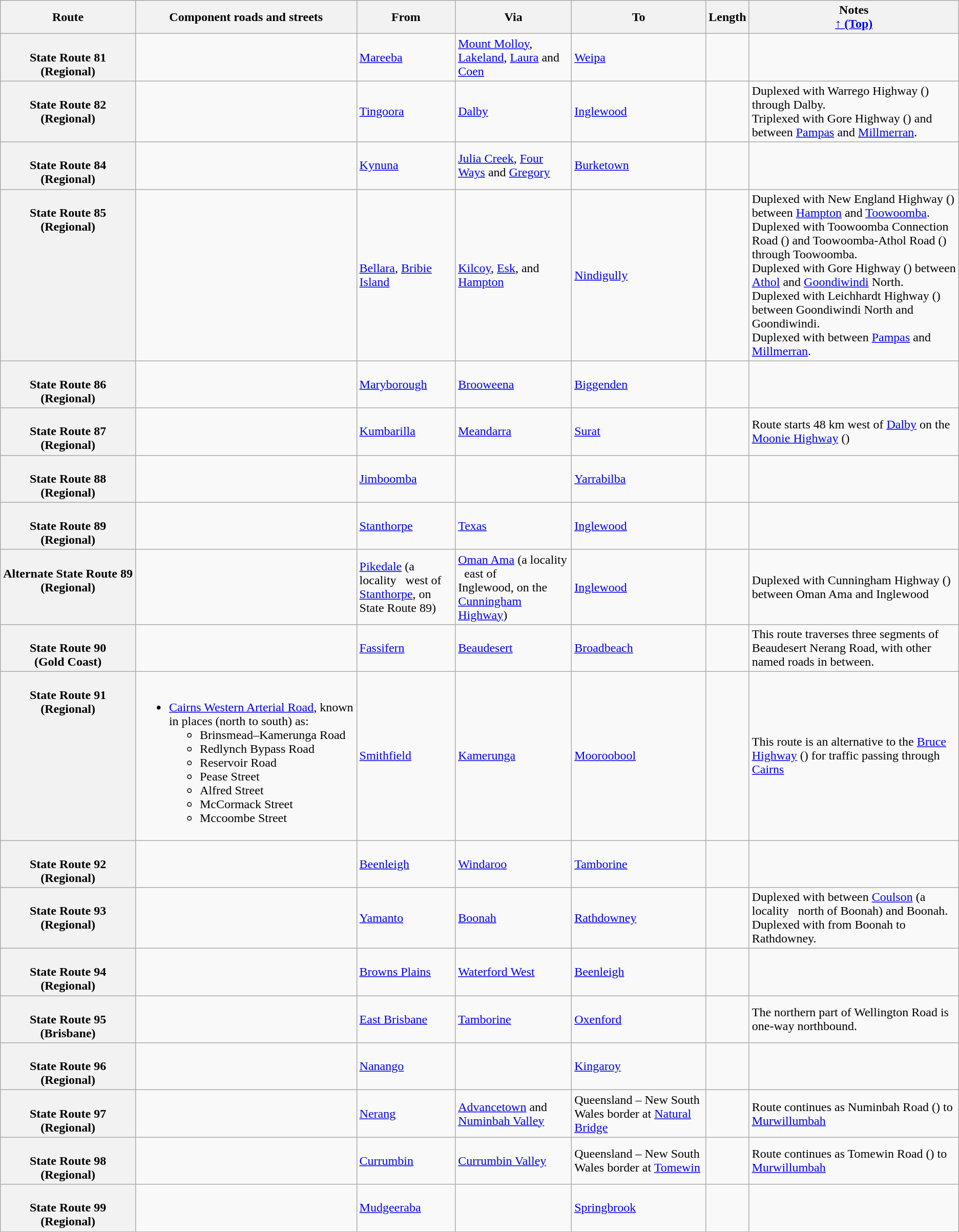<table class="wikitable">
<tr>
<th scope="col">Route</th>
<th scope="col">Component roads and streets</th>
<th scope="col">From</th>
<th scope="col">Via</th>
<th scope="col">To</th>
<th scope="col">Length</th>
<th scope="col">Notes <br><a href='#'>↑ (Top)</a></th>
</tr>
<tr>
<th style="vertical-align:top; white-space:nowrap;"><br>State Route 81<br>(Regional)</th>
<td></td>
<td><a href='#'>Mareeba</a></td>
<td><a href='#'>Mount Molloy</a>, <a href='#'>Lakeland</a>, <a href='#'>Laura</a> and <a href='#'>Coen</a></td>
<td><a href='#'>Weipa</a></td>
<td></td>
<td></td>
</tr>
<tr>
<th style="vertical-align:top; white-space:nowrap;"><br>State Route 82<br>(Regional)</th>
<td></td>
<td><a href='#'>Tingoora</a></td>
<td><a href='#'>Dalby</a></td>
<td><a href='#'>Inglewood</a></td>
<td></td>
<td>Duplexed with Warrego Highway () through Dalby.<br>Triplexed with Gore Highway () and  between <a href='#'>Pampas</a> and <a href='#'>Millmerran</a>.</td>
</tr>
<tr>
<th style="vertical-align:top; white-space:nowrap;"><br>State Route 84<br>(Regional)</th>
<td></td>
<td><a href='#'>Kynuna</a></td>
<td><a href='#'>Julia Creek</a>, <a href='#'>Four Ways</a> and <a href='#'>Gregory</a></td>
<td><a href='#'>Burketown</a></td>
<td></td>
<td></td>
</tr>
<tr>
<th style="vertical-align:top; white-space:nowrap;"><br>State Route 85<br>(Regional)</th>
<td></td>
<td><a href='#'>Bellara</a>, <a href='#'>Bribie Island</a></td>
<td><a href='#'>Kilcoy</a>, <a href='#'>Esk</a>, and <a href='#'>Hampton</a></td>
<td><a href='#'>Nindigully</a></td>
<td></td>
<td>Duplexed with New England Highway () between <a href='#'>Hampton</a> and <a href='#'>Toowoomba</a>.<br>Duplexed with Toowoomba Connection Road () and Toowoomba-Athol Road () through Toowoomba.<br>Duplexed with Gore Highway () between <a href='#'>Athol</a> and <a href='#'>Goondiwindi</a> North.<br>Duplexed with Leichhardt Highway () between Goondiwindi North and Goondiwindi.<br>Duplexed with  between <a href='#'>Pampas</a> and <a href='#'>Millmerran</a>.</td>
</tr>
<tr>
<th style="vertical-align:top; white-space:nowrap;"><br>State Route 86<br>(Regional)</th>
<td></td>
<td><a href='#'>Maryborough</a></td>
<td><a href='#'>Brooweena</a></td>
<td><a href='#'>Biggenden</a></td>
<td></td>
<td></td>
</tr>
<tr>
<th style="vertical-align:top; white-space:nowrap;"><br>State Route 87<br>(Regional)</th>
<td></td>
<td><a href='#'>Kumbarilla</a></td>
<td><a href='#'>Meandarra</a></td>
<td><a href='#'>Surat</a></td>
<td></td>
<td>Route starts 48 km west of <a href='#'>Dalby</a> on the <a href='#'>Moonie Highway</a> ()</td>
</tr>
<tr>
<th style="vertical-align:top; white-space:nowrap;"><br>State Route 88<br>(Regional)</th>
<td></td>
<td><a href='#'>Jimboomba</a></td>
<td></td>
<td><a href='#'>Yarrabilba</a></td>
<td></td>
<td></td>
</tr>
<tr>
<th style="vertical-align:top; white-space:nowrap;"><br>State Route 89<br>(Regional)</th>
<td></td>
<td><a href='#'>Stanthorpe</a></td>
<td><a href='#'>Texas</a></td>
<td><a href='#'>Inglewood</a></td>
<td></td>
<td></td>
</tr>
<tr>
<th style="vertical-align:top; white-space:nowrap;"><br>Alternate State Route 89<br>(Regional)</th>
<td></td>
<td><a href='#'>Pikedale</a> (a locality   west of<br><a href='#'>Stanthorpe</a>, on State Route 89)</td>
<td><a href='#'>Oman Ama</a> (a locality   east of<br>Inglewood, on the <a href='#'>Cunningham Highway</a>)</td>
<td><a href='#'>Inglewood</a></td>
<td></td>
<td>Duplexed with Cunningham Highway () between Oman Ama and Inglewood</td>
</tr>
<tr>
<th style="vertical-align:top; white-space:nowrap;"><br>State Route 90<br>(Gold Coast)</th>
<td></td>
<td><a href='#'>Fassifern</a></td>
<td><a href='#'>Beaudesert</a></td>
<td><a href='#'>Broadbeach</a></td>
<td></td>
<td>This route traverses three segments of Beaudesert Nerang Road, with other named roads in between.</td>
</tr>
<tr>
<th style="vertical-align:top; white-space:nowrap;"><br>State Route 91<br>(Regional)</th>
<td><br><ul><li><a href='#'>Cairns Western Arterial Road</a>, known in places (north to south) as:<ul><li>Brinsmead–Kamerunga Road</li><li>Redlynch Bypass Road</li><li>Reservoir Road</li><li>Pease Street</li><li>Alfred Street</li><li>McCormack Street</li><li>Mccoombe Street</li></ul></li></ul></td>
<td><a href='#'>Smithfield</a></td>
<td><a href='#'>Kamerunga</a></td>
<td><a href='#'>Mooroobool</a></td>
<td></td>
<td>This route is an alternative to the <a href='#'>Bruce Highway</a> () for traffic passing through <a href='#'>Cairns</a></td>
</tr>
<tr>
<th style="vertical-align:top; white-space:nowrap;"><br>State Route 92<br>(Regional)</th>
<td></td>
<td><a href='#'>Beenleigh</a></td>
<td><a href='#'>Windaroo</a></td>
<td><a href='#'>Tamborine</a></td>
<td></td>
<td></td>
</tr>
<tr>
<th style="vertical-align:top; white-space:nowrap;"><br>State Route 93<br>(Regional)</th>
<td></td>
<td><a href='#'>Yamanto</a></td>
<td><a href='#'>Boonah</a></td>
<td><a href='#'>Rathdowney</a></td>
<td></td>
<td>Duplexed with  between <a href='#'>Coulson</a> (a locality   north of Boonah) and Boonah.<br>Duplexed with  from Boonah to Rathdowney.</td>
</tr>
<tr>
<th style="vertical-align:top; white-space:nowrap;"><br>State Route 94<br>(Regional)</th>
<td></td>
<td><a href='#'>Browns Plains</a></td>
<td><a href='#'>Waterford West</a></td>
<td><a href='#'>Beenleigh</a></td>
<td></td>
<td></td>
</tr>
<tr>
<th style="vertical-align:top; white-space:nowrap;"><br>State Route 95<br>(Brisbane)</th>
<td></td>
<td><a href='#'>East Brisbane</a></td>
<td><a href='#'>Tamborine</a></td>
<td><a href='#'>Oxenford</a></td>
<td></td>
<td>The northern part of Wellington Road is one-way northbound.</td>
</tr>
<tr>
<th style="vertical-align:top; white-space:nowrap;"><br>State Route 96<br>(Regional)</th>
<td></td>
<td><a href='#'>Nanango</a></td>
<td></td>
<td><a href='#'>Kingaroy</a></td>
<td></td>
<td></td>
</tr>
<tr>
<th style="vertical-align:top; white-space:nowrap;"><br>State Route 97<br>(Regional)</th>
<td></td>
<td><a href='#'>Nerang</a></td>
<td><a href='#'>Advancetown</a> and <a href='#'>Numinbah Valley</a></td>
<td>Queensland – New South Wales border at <a href='#'>Natural Bridge</a></td>
<td></td>
<td>Route continues as Numinbah Road () to <a href='#'>Murwillumbah</a></td>
</tr>
<tr>
<th style="vertical-align:top; white-space:nowrap;"><br>State Route 98<br>(Regional)</th>
<td></td>
<td><a href='#'>Currumbin</a></td>
<td><a href='#'>Currumbin Valley</a></td>
<td>Queensland – New South Wales border at <a href='#'>Tomewin</a></td>
<td></td>
<td>Route continues as Tomewin Road () to <a href='#'>Murwillumbah</a></td>
</tr>
<tr>
<th style="vertical-align:top; white-space:nowrap;"><br>State Route 99<br>(Regional)</th>
<td></td>
<td><a href='#'>Mudgeeraba</a></td>
<td></td>
<td><a href='#'>Springbrook</a></td>
<td></td>
<td></td>
</tr>
<tr>
</tr>
</table>
